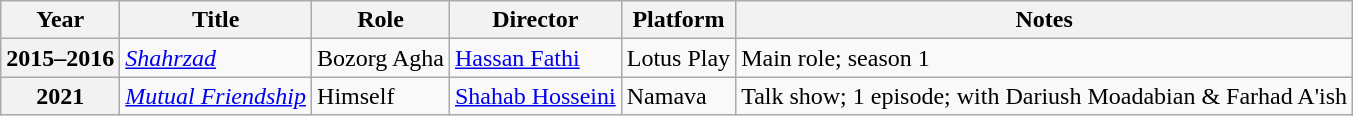<table class="wikitable plainrowheaders sortable"  style=font-size:100%>
<tr>
<th scope="col">Year</th>
<th scope="col">Title</th>
<th scope="col">Role</th>
<th scope="col">Director</th>
<th scope="col">Platform</th>
<th scope="col" class="unsortable">Notes</th>
</tr>
<tr>
<th scope=row>2015–2016</th>
<td><a href='#'><em>Shahrzad</em></a></td>
<td>Bozorg Agha</td>
<td><a href='#'>Hassan Fathi</a></td>
<td>Lotus Play</td>
<td>Main role; season 1</td>
</tr>
<tr>
<th scope=row>2021</th>
<td><em><a href='#'>Mutual Friendship</a></em></td>
<td>Himself</td>
<td><a href='#'>Shahab Hosseini</a></td>
<td>Namava</td>
<td>Talk show; 1 episode; with Dariush Moadabian & Farhad A'ish</td>
</tr>
</table>
